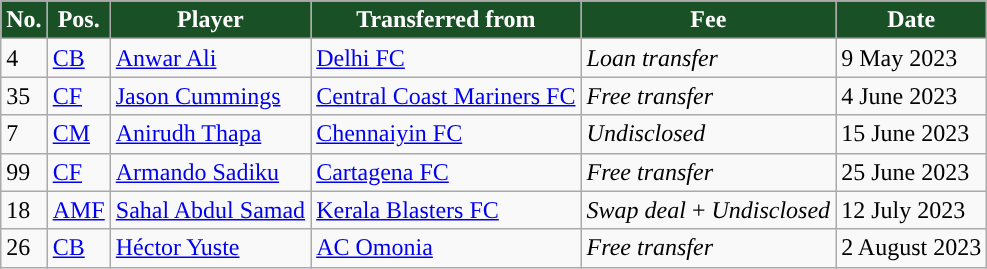<table class="wikitable plainrowheaders sortable">
<tr>
<th style="background:#1A5026; color:#FFFFFF; ">No.</th>
<th style="background:#1A5026; color:#FFFFFF; ">Pos.</th>
<th style="background:#1A5026; color:#FFFFFF; ">Player</th>
<th style="background:#1A5026; color:#FFFFFF; ">Transferred from</th>
<th style="background:#1A5026; color:#FFFFFF; ">Fee</th>
<th style="background:#1A5026; color:#FFFFFF; ">Date</th>
</tr>
<tr>
<td>4</td>
<td><a href='#'>CB</a></td>
<td> <a href='#'>Anwar Ali</a></td>
<td> <a href='#'>Delhi FC </a></td>
<td><em>Loan transfer</em></td>
<td>9 May 2023</td>
</tr>
<tr>
<td>35</td>
<td><a href='#'>CF</a></td>
<td> <a href='#'>Jason Cummings</a></td>
<td> <a href='#'>Central Coast Mariners FC </a></td>
<td><em>Free transfer</em></td>
<td>4 June 2023</td>
</tr>
<tr>
<td>7</td>
<td><a href='#'>CM</a></td>
<td> <a href='#'>Anirudh Thapa</a></td>
<td> <a href='#'>Chennaiyin FC </a></td>
<td><em>Undisclosed</em></td>
<td>15 June 2023</td>
</tr>
<tr>
<td>99</td>
<td><a href='#'>CF</a></td>
<td> <a href='#'>Armando Sadiku</a></td>
<td> <a href='#'>Cartagena FC</a></td>
<td><em>Free transfer</em></td>
<td>25 June 2023</td>
</tr>
<tr>
<td>18</td>
<td><a href='#'>AMF</a></td>
<td> <a href='#'>Sahal Abdul Samad</a></td>
<td> <a href='#'>Kerala Blasters FC </a></td>
<td><em>Swap deal</em> + <em>Undisclosed</em></td>
<td>12 July 2023</td>
</tr>
<tr>
<td>26</td>
<td><a href='#'>CB</a></td>
<td> <a href='#'>Héctor Yuste</a></td>
<td> <a href='#'>AC Omonia</a></td>
<td><em>Free transfer</em></td>
<td>2 August 2023</td>
</tr>
</table>
